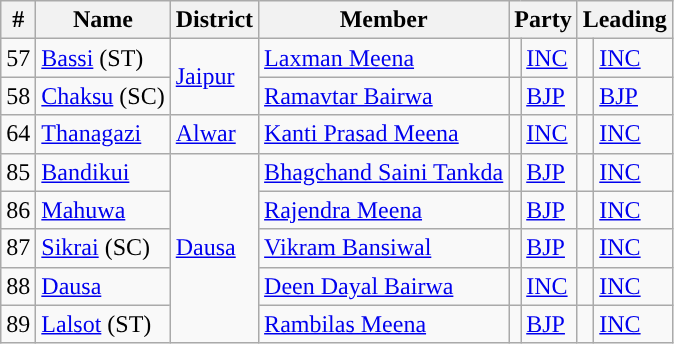<table class="wikitable">
<tr>
<th>#</th>
<th>Name</th>
<th>District</th>
<th>Member</th>
<th colspan="2">Party</th>
<th colspan="2">Leading<br></th>
</tr>
<tr>
<td>57</td>
<td><a href='#'>Bassi</a> (ST)</td>
<td rowspan="2"><a href='#'>Jaipur</a></td>
<td><a href='#'>Laxman Meena</a></td>
<td style="background-color: "></td>
<td><a href='#'>INC</a></td>
<td style="background-color: "></td>
<td><a href='#'>INC</a></td>
</tr>
<tr>
<td>58</td>
<td><a href='#'>Chaksu</a> (SC)</td>
<td><a href='#'>Ramavtar Bairwa</a></td>
<td style="background-color: "></td>
<td><a href='#'>BJP</a></td>
<td style="background-color: "></td>
<td><a href='#'>BJP</a></td>
</tr>
<tr>
<td>64</td>
<td><a href='#'>Thanagazi</a></td>
<td><a href='#'>Alwar</a></td>
<td><a href='#'>Kanti Prasad Meena</a></td>
<td style="background-color: "></td>
<td><a href='#'>INC</a></td>
<td style="background-color: "></td>
<td><a href='#'>INC</a></td>
</tr>
<tr>
<td>85</td>
<td><a href='#'>Bandikui</a></td>
<td rowspan="5"><a href='#'>Dausa</a></td>
<td><a href='#'>Bhagchand Saini Tankda</a></td>
<td style="background-color: "></td>
<td><a href='#'>BJP</a></td>
<td style="background-color: "></td>
<td><a href='#'>INC</a></td>
</tr>
<tr>
<td>86</td>
<td><a href='#'>Mahuwa</a></td>
<td><a href='#'>Rajendra Meena</a></td>
<td style="background-color: "></td>
<td><a href='#'>BJP</a></td>
<td style="background-color: "></td>
<td><a href='#'>INC</a></td>
</tr>
<tr>
<td>87</td>
<td><a href='#'>Sikrai</a> (SC)</td>
<td><a href='#'>Vikram Bansiwal</a></td>
<td style="background-color: "></td>
<td><a href='#'>BJP</a></td>
<td style="background-color: "></td>
<td><a href='#'>INC</a></td>
</tr>
<tr>
<td>88</td>
<td><a href='#'>Dausa</a></td>
<td><a href='#'>Deen Dayal Bairwa</a></td>
<td style="background-color: "></td>
<td><a href='#'>INC</a></td>
<td style="background-color: "></td>
<td><a href='#'>INC</a></td>
</tr>
<tr>
<td>89</td>
<td><a href='#'>Lalsot</a> (ST)</td>
<td><a href='#'>Rambilas Meena</a></td>
<td style="background-color: "></td>
<td><a href='#'>BJP</a></td>
<td style="background-color: "></td>
<td><a href='#'>INC</a></td>
</tr>
</table>
